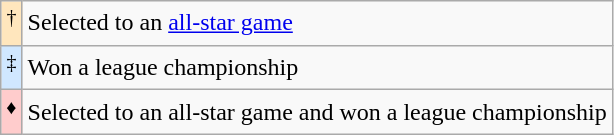<table class="wikitable">
<tr>
<td style="background:#ffe6bd; text-align:center;"><sup>†</sup></td>
<td colspan="5">Selected to an <a href='#'>all-star game</a></td>
</tr>
<tr>
<td style="background:#d0e7ff; text-align:center;"><sup>‡</sup></td>
<td colspan="5">Won a league championship</td>
</tr>
<tr>
<td style="background:#fcc; text-align:center;"><sup>♦</sup></td>
<td colspan="5">Selected to an all-star game and won a league championship</td>
</tr>
</table>
